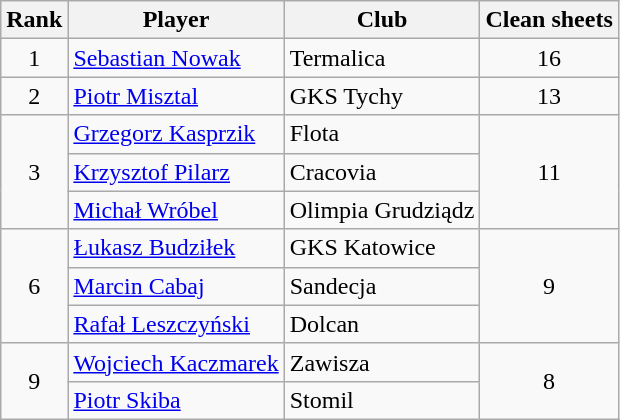<table class="wikitable" style="text-align:center">
<tr>
<th>Rank</th>
<th>Player</th>
<th>Club</th>
<th>Clean sheets</th>
</tr>
<tr>
<td>1</td>
<td align="left"> <a href='#'>Sebastian Nowak</a></td>
<td align="left">Termalica</td>
<td>16</td>
</tr>
<tr>
<td>2</td>
<td align="left"> <a href='#'>Piotr Misztal</a></td>
<td align="left">GKS Tychy</td>
<td>13</td>
</tr>
<tr>
<td rowspan=3>3</td>
<td align="left"> <a href='#'>Grzegorz Kasprzik</a></td>
<td align="left">Flota</td>
<td rowspan=3>11</td>
</tr>
<tr>
<td align="left"> <a href='#'>Krzysztof Pilarz</a></td>
<td align="left">Cracovia</td>
</tr>
<tr>
<td align="left"> <a href='#'>Michał Wróbel</a></td>
<td align="left">Olimpia Grudziądz</td>
</tr>
<tr>
<td rowspan=3>6</td>
<td align="left"> <a href='#'>Łukasz Budziłek</a></td>
<td align="left">GKS Katowice</td>
<td rowspan=3>9</td>
</tr>
<tr>
<td align="left"> <a href='#'>Marcin Cabaj</a></td>
<td align="left">Sandecja</td>
</tr>
<tr>
<td align="left"> <a href='#'>Rafał Leszczyński</a></td>
<td align="left">Dolcan</td>
</tr>
<tr>
<td rowspan=2>9</td>
<td align="left"> <a href='#'>Wojciech Kaczmarek</a></td>
<td align="left">Zawisza</td>
<td rowspan=2>8</td>
</tr>
<tr>
<td align="left"> <a href='#'>Piotr Skiba</a></td>
<td align="left">Stomil</td>
</tr>
</table>
